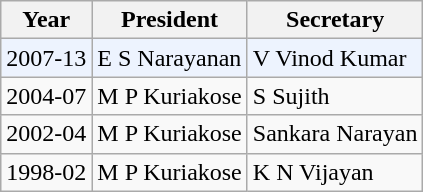<table class="wikitable">
<tr>
<th>Year</th>
<th>President</th>
<th>Secretary</th>
</tr>
<tr bgcolor=#edf3fe>
<td>2007-13</td>
<td>E S Narayanan</td>
<td>V Vinod Kumar</td>
</tr>
<tr>
<td>2004-07</td>
<td>M P Kuriakose</td>
<td>S Sujith</td>
</tr>
<tr>
<td>2002-04</td>
<td>M P Kuriakose</td>
<td>Sankara Narayan</td>
</tr>
<tr>
<td>1998-02</td>
<td>M P Kuriakose</td>
<td>K N Vijayan</td>
</tr>
</table>
